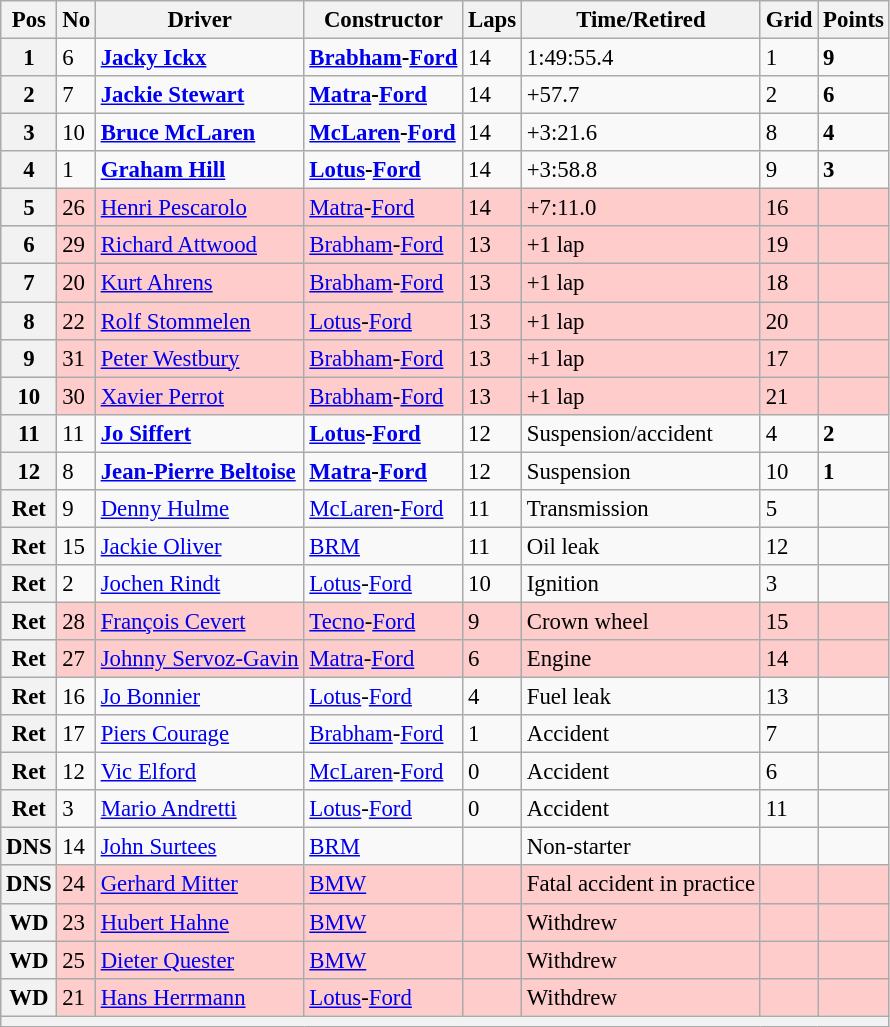<table class="wikitable" style="font-size: 95%;">
<tr>
<th>Pos</th>
<th>No</th>
<th>Driver</th>
<th>Constructor</th>
<th>Laps</th>
<th>Time/Retired</th>
<th>Grid</th>
<th>Points</th>
</tr>
<tr>
<th>1</th>
<td>6</td>
<td> <strong><a href='#'>Jacky Ickx</a></strong></td>
<td><strong><a href='#'>Brabham</a>-<a href='#'>Ford</a></strong></td>
<td>14</td>
<td>1:49:55.4</td>
<td>1</td>
<td><strong>9</strong></td>
</tr>
<tr>
<th>2</th>
<td>7</td>
<td> <strong><a href='#'>Jackie Stewart</a></strong></td>
<td><strong><a href='#'>Matra</a>-<a href='#'>Ford</a></strong></td>
<td>14</td>
<td>+57.7</td>
<td>2</td>
<td><strong>6</strong></td>
</tr>
<tr>
<th>3</th>
<td>10</td>
<td> <strong><a href='#'>Bruce McLaren</a></strong></td>
<td><strong><a href='#'>McLaren</a>-<a href='#'>Ford</a></strong></td>
<td>14</td>
<td>+3:21.6</td>
<td>8</td>
<td><strong>4</strong></td>
</tr>
<tr>
<th>4</th>
<td>1</td>
<td> <strong><a href='#'>Graham Hill</a></strong></td>
<td><strong><a href='#'>Lotus</a>-<a href='#'>Ford</a></strong></td>
<td>14</td>
<td>+3:58.8</td>
<td>9</td>
<td><strong>3</strong></td>
</tr>
<tr style="background-color: #ffcccc">
<th>5</th>
<td>26</td>
<td> <a href='#'>Henri Pescarolo</a></td>
<td><a href='#'>Matra</a>-<a href='#'>Ford</a></td>
<td>14</td>
<td>+7:11.0</td>
<td>16</td>
<td></td>
</tr>
<tr style="background-color: #ffcccc">
<th>6</th>
<td>29</td>
<td> <a href='#'>Richard Attwood</a></td>
<td><a href='#'>Brabham</a>-<a href='#'>Ford</a></td>
<td>13</td>
<td>+1 lap</td>
<td>19</td>
<td></td>
</tr>
<tr style="background-color: #ffcccc">
<th>7</th>
<td>20</td>
<td> <a href='#'>Kurt Ahrens</a></td>
<td><a href='#'>Brabham</a>-<a href='#'>Ford</a></td>
<td>13</td>
<td>+1 lap</td>
<td>18</td>
<td></td>
</tr>
<tr style="background-color: #ffcccc">
<th>8</th>
<td>22</td>
<td> <a href='#'>Rolf Stommelen</a></td>
<td><a href='#'>Lotus</a>-<a href='#'>Ford</a></td>
<td>13</td>
<td>+1 lap</td>
<td>20</td>
<td></td>
</tr>
<tr style="background-color: #ffcccc">
<th>9</th>
<td>31</td>
<td> <a href='#'>Peter Westbury</a></td>
<td><a href='#'>Brabham</a>-<a href='#'>Ford</a></td>
<td>13</td>
<td>+1 lap</td>
<td>17</td>
<td></td>
</tr>
<tr style="background-color: #ffcccc">
<th>10</th>
<td>30</td>
<td> <a href='#'>Xavier Perrot</a></td>
<td><a href='#'>Brabham</a>-<a href='#'>Ford</a></td>
<td>13</td>
<td>+1 lap</td>
<td>21</td>
<td></td>
</tr>
<tr>
<th>11</th>
<td>11</td>
<td> <strong><a href='#'>Jo Siffert</a></strong></td>
<td><strong><a href='#'>Lotus</a>-<a href='#'>Ford</a></strong></td>
<td>12</td>
<td>Suspension/accident</td>
<td>4</td>
<td><strong>2</strong></td>
</tr>
<tr>
<th>12</th>
<td>8</td>
<td> <strong><a href='#'>Jean-Pierre Beltoise</a></strong></td>
<td><strong><a href='#'>Matra</a>-<a href='#'>Ford</a></strong></td>
<td>12</td>
<td>Suspension</td>
<td>10</td>
<td><strong>1</strong></td>
</tr>
<tr>
<th>Ret</th>
<td>9</td>
<td> <a href='#'>Denny Hulme</a></td>
<td><a href='#'>McLaren</a>-<a href='#'>Ford</a></td>
<td>11</td>
<td>Transmission</td>
<td>5</td>
<td> </td>
</tr>
<tr>
<th>Ret</th>
<td>15</td>
<td> <a href='#'>Jackie Oliver</a></td>
<td><a href='#'>BRM</a></td>
<td>11</td>
<td>Oil leak</td>
<td>12</td>
<td> </td>
</tr>
<tr>
<th>Ret</th>
<td>2</td>
<td> <a href='#'>Jochen Rindt</a></td>
<td><a href='#'>Lotus</a>-<a href='#'>Ford</a></td>
<td>10</td>
<td>Ignition</td>
<td>3</td>
<td> </td>
</tr>
<tr style="background-color: #ffcccc">
<th>Ret</th>
<td>28</td>
<td> <a href='#'>François Cevert</a></td>
<td><a href='#'>Tecno</a>-<a href='#'>Ford</a></td>
<td>9</td>
<td>Crown wheel</td>
<td>15</td>
<td></td>
</tr>
<tr style="background-color: #ffcccc">
<th>Ret</th>
<td>27</td>
<td> <a href='#'>Johnny Servoz-Gavin</a></td>
<td><a href='#'>Matra</a>-<a href='#'>Ford</a></td>
<td>6</td>
<td>Engine</td>
<td>14</td>
<td></td>
</tr>
<tr>
<th>Ret</th>
<td>16</td>
<td> <a href='#'>Jo Bonnier</a></td>
<td><a href='#'>Lotus</a>-<a href='#'>Ford</a></td>
<td>4</td>
<td>Fuel leak</td>
<td>13</td>
<td> </td>
</tr>
<tr>
<th>Ret</th>
<td>17</td>
<td> <a href='#'>Piers Courage</a></td>
<td><a href='#'>Brabham</a>-<a href='#'>Ford</a></td>
<td>1</td>
<td>Accident</td>
<td>7</td>
<td> </td>
</tr>
<tr>
<th>Ret</th>
<td>12</td>
<td> <a href='#'>Vic Elford</a></td>
<td><a href='#'>McLaren</a>-<a href='#'>Ford</a></td>
<td>0</td>
<td>Accident</td>
<td>6</td>
<td> </td>
</tr>
<tr>
<th>Ret</th>
<td>3</td>
<td> <a href='#'>Mario Andretti</a></td>
<td><a href='#'>Lotus</a>-<a href='#'>Ford</a></td>
<td>0</td>
<td>Accident</td>
<td>11</td>
<td> </td>
</tr>
<tr>
<th>DNS</th>
<td>14</td>
<td> <a href='#'>John Surtees</a></td>
<td><a href='#'>BRM</a></td>
<td></td>
<td>Non-starter</td>
<td></td>
<td> </td>
</tr>
<tr style="background-color: #ffcccc">
<th>DNS</th>
<td>24</td>
<td> <a href='#'>Gerhard Mitter</a></td>
<td><a href='#'>BMW</a></td>
<td></td>
<td>Fatal accident in practice</td>
<td></td>
<td> </td>
</tr>
<tr style="background-color: #ffcccc">
<th>WD</th>
<td>23</td>
<td> <a href='#'>Hubert Hahne</a></td>
<td><a href='#'>BMW</a></td>
<td></td>
<td>Withdrew</td>
<td></td>
<td> </td>
</tr>
<tr style="background-color: #ffcccc">
<th>WD</th>
<td>25</td>
<td> <a href='#'>Dieter Quester</a></td>
<td><a href='#'>BMW</a></td>
<td></td>
<td>Withdrew</td>
<td></td>
<td> </td>
</tr>
<tr style="background-color: #ffcccc">
<th>WD</th>
<td>21</td>
<td> <a href='#'>Hans Herrmann</a></td>
<td><a href='#'>Lotus</a>-<a href='#'>Ford</a></td>
<td></td>
<td>Withdrew</td>
<td></td>
<td> </td>
</tr>
<tr>
<th colspan="8"></th>
</tr>
</table>
